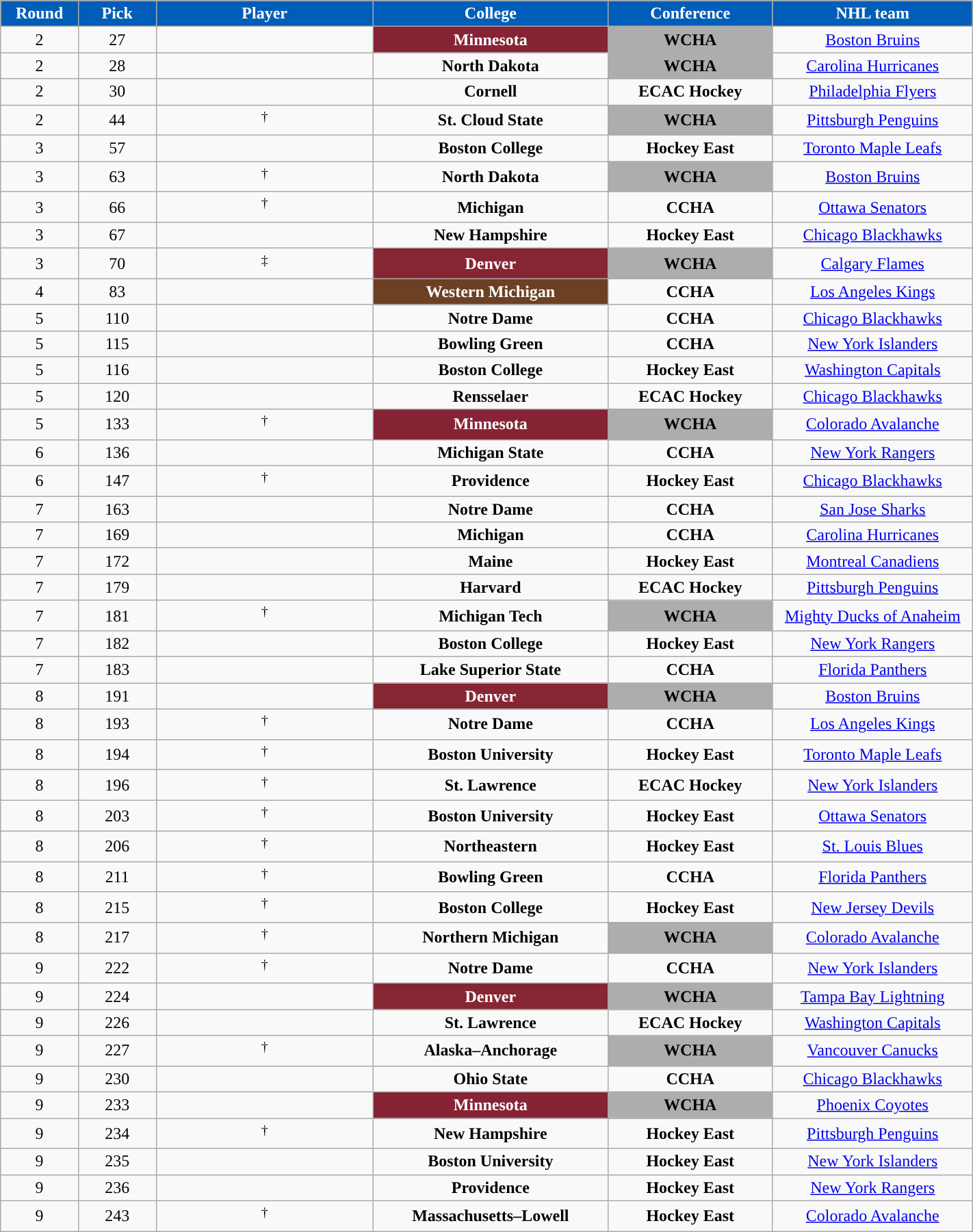<table class="wikitable sortable" width="75%">
<tr>
<th style="color:white; background-color:#005EB8; width: 4em;">Round</th>
<th style="color:white; background-color:#005EB8; width: 4em;">Pick</th>
<th style="color:white; background-color:#005EB8; width: 12em;">Player</th>
<th style="color:white; background-color:#005EB8; width: 13em;">College</th>
<th style="color:white; background-color:#005EB8; width: 9em;">Conference</th>
<th style="color:white; background-color:#005EB8; width: 11em;">NHL team</th>
</tr>
<tr align="center" bgcolor="">
<td>2</td>
<td>27</td>
<td></td>
<td style="color:white; background:#862334; "><strong>Minnesota</strong></td>
<td style="color:black; background:#ADADAD; "><strong>WCHA</strong></td>
<td><a href='#'>Boston Bruins</a></td>
</tr>
<tr align="center" bgcolor="">
<td>2</td>
<td>28</td>
<td></td>
<td><strong>North Dakota</strong></td>
<td style="color:black; background:#ADADAD; "><strong>WCHA</strong></td>
<td><a href='#'>Carolina Hurricanes</a></td>
</tr>
<tr align="center" bgcolor="">
<td>2</td>
<td>30</td>
<td></td>
<td><strong>Cornell</strong></td>
<td><strong>ECAC Hockey</strong></td>
<td><a href='#'>Philadelphia Flyers</a></td>
</tr>
<tr align="center" bgcolor="">
<td>2</td>
<td>44</td>
<td> <sup>†</sup></td>
<td><strong>St. Cloud State</strong></td>
<td style="color:black; background:#ADADAD; "><strong>WCHA</strong></td>
<td><a href='#'>Pittsburgh Penguins</a></td>
</tr>
<tr align="center" bgcolor="">
<td>3</td>
<td>57</td>
<td></td>
<td><strong>Boston College</strong></td>
<td><strong>Hockey East</strong></td>
<td><a href='#'>Toronto Maple Leafs</a></td>
</tr>
<tr align="center" bgcolor="">
<td>3</td>
<td>63</td>
<td> <sup>†</sup></td>
<td><strong>North Dakota</strong></td>
<td style="color:black; background:#ADADAD; "><strong>WCHA</strong></td>
<td><a href='#'>Boston Bruins</a></td>
</tr>
<tr align="center" bgcolor="">
<td>3</td>
<td>66</td>
<td> <sup>†</sup></td>
<td><strong>Michigan</strong></td>
<td><strong>CCHA</strong></td>
<td><a href='#'>Ottawa Senators</a></td>
</tr>
<tr align="center" bgcolor="">
<td>3</td>
<td>67</td>
<td></td>
<td><strong>New Hampshire</strong></td>
<td><strong>Hockey East</strong></td>
<td><a href='#'>Chicago Blackhawks</a></td>
</tr>
<tr align="center" bgcolor="">
<td>3</td>
<td>70</td>
<td> <sup>‡</sup></td>
<td style="color:white; background:#862633; "><strong>Denver</strong></td>
<td style="color:black; background:#ADADAD; "><strong>WCHA</strong></td>
<td><a href='#'>Calgary Flames</a></td>
</tr>
<tr align="center" bgcolor="">
<td>4</td>
<td>83</td>
<td></td>
<td style="color:white; background:#6C4023; "><strong>Western Michigan</strong></td>
<td><strong>CCHA</strong></td>
<td><a href='#'>Los Angeles Kings</a></td>
</tr>
<tr align="center" bgcolor="">
<td>5</td>
<td>110</td>
<td></td>
<td><strong>Notre Dame</strong></td>
<td><strong>CCHA</strong></td>
<td><a href='#'>Chicago Blackhawks</a></td>
</tr>
<tr align="center" bgcolor="">
<td>5</td>
<td>115</td>
<td></td>
<td><strong>Bowling Green</strong></td>
<td><strong>CCHA</strong></td>
<td><a href='#'>New York Islanders</a></td>
</tr>
<tr align="center" bgcolor="">
<td>5</td>
<td>116</td>
<td></td>
<td><strong>Boston College</strong></td>
<td><strong>Hockey East</strong></td>
<td><a href='#'>Washington Capitals</a></td>
</tr>
<tr align="center" bgcolor="">
<td>5</td>
<td>120</td>
<td></td>
<td><strong>Rensselaer</strong></td>
<td><strong>ECAC Hockey</strong></td>
<td><a href='#'>Chicago Blackhawks</a></td>
</tr>
<tr align="center" bgcolor="">
<td>5</td>
<td>133</td>
<td> <sup>†</sup></td>
<td style="color:white; background:#862334; "><strong>Minnesota</strong></td>
<td style="color:black; background:#ADADAD; "><strong>WCHA</strong></td>
<td><a href='#'>Colorado Avalanche</a></td>
</tr>
<tr align="center" bgcolor="">
<td>6</td>
<td>136</td>
<td></td>
<td><strong>Michigan State</strong></td>
<td><strong>CCHA</strong></td>
<td><a href='#'>New York Rangers</a></td>
</tr>
<tr align="center" bgcolor="">
<td>6</td>
<td>147</td>
<td> <sup>†</sup></td>
<td><strong>Providence</strong></td>
<td><strong>Hockey East</strong></td>
<td><a href='#'>Chicago Blackhawks</a></td>
</tr>
<tr align="center" bgcolor="">
<td>7</td>
<td>163</td>
<td></td>
<td><strong>Notre Dame</strong></td>
<td><strong>CCHA</strong></td>
<td><a href='#'>San Jose Sharks</a></td>
</tr>
<tr align="center" bgcolor="">
<td>7</td>
<td>169</td>
<td></td>
<td><strong>Michigan</strong></td>
<td><strong>CCHA</strong></td>
<td><a href='#'>Carolina Hurricanes</a></td>
</tr>
<tr align="center" bgcolor="">
<td>7</td>
<td>172</td>
<td></td>
<td><strong>Maine</strong></td>
<td><strong>Hockey East</strong></td>
<td><a href='#'>Montreal Canadiens</a></td>
</tr>
<tr align="center" bgcolor="">
<td>7</td>
<td>179</td>
<td></td>
<td><strong>Harvard</strong></td>
<td><strong>ECAC Hockey</strong></td>
<td><a href='#'>Pittsburgh Penguins</a></td>
</tr>
<tr align="center" bgcolor="">
<td>7</td>
<td>181</td>
<td> <sup>†</sup></td>
<td><strong>Michigan Tech</strong></td>
<td style="color:black; background:#ADADAD; "><strong>WCHA</strong></td>
<td><a href='#'>Mighty Ducks of Anaheim</a></td>
</tr>
<tr align="center" bgcolor="">
<td>7</td>
<td>182</td>
<td></td>
<td><strong>Boston College</strong></td>
<td><strong>Hockey East</strong></td>
<td><a href='#'>New York Rangers</a></td>
</tr>
<tr align="center" bgcolor="">
<td>7</td>
<td>183</td>
<td></td>
<td><strong>Lake Superior State</strong></td>
<td><strong>CCHA</strong></td>
<td><a href='#'>Florida Panthers</a></td>
</tr>
<tr align="center" bgcolor="">
<td>8</td>
<td>191</td>
<td></td>
<td style="color:white; background:#862633; "><strong>Denver</strong></td>
<td style="color:black; background:#ADADAD; "><strong>WCHA</strong></td>
<td><a href='#'>Boston Bruins</a></td>
</tr>
<tr align="center" bgcolor="">
<td>8</td>
<td>193</td>
<td> <sup>†</sup></td>
<td><strong>Notre Dame</strong></td>
<td><strong>CCHA</strong></td>
<td><a href='#'>Los Angeles Kings</a></td>
</tr>
<tr align="center" bgcolor="">
<td>8</td>
<td>194</td>
<td> <sup>†</sup></td>
<td><strong>Boston University</strong></td>
<td><strong>Hockey East</strong></td>
<td><a href='#'>Toronto Maple Leafs</a></td>
</tr>
<tr align="center" bgcolor="">
<td>8</td>
<td>196</td>
<td> <sup>†</sup></td>
<td><strong>St. Lawrence</strong></td>
<td><strong>ECAC Hockey</strong></td>
<td><a href='#'>New York Islanders</a></td>
</tr>
<tr align="center" bgcolor="">
<td>8</td>
<td>203</td>
<td> <sup>†</sup></td>
<td><strong>Boston University</strong></td>
<td><strong>Hockey East</strong></td>
<td><a href='#'>Ottawa Senators</a></td>
</tr>
<tr align="center" bgcolor="">
<td>8</td>
<td>206</td>
<td> <sup>†</sup></td>
<td><strong>Northeastern</strong></td>
<td><strong>Hockey East</strong></td>
<td><a href='#'>St. Louis Blues</a></td>
</tr>
<tr align="center" bgcolor="">
<td>8</td>
<td>211</td>
<td> <sup>†</sup></td>
<td><strong>Bowling Green</strong></td>
<td><strong>CCHA</strong></td>
<td><a href='#'>Florida Panthers</a></td>
</tr>
<tr align="center" bgcolor="">
<td>8</td>
<td>215</td>
<td> <sup>†</sup></td>
<td><strong>Boston College</strong></td>
<td><strong>Hockey East</strong></td>
<td><a href='#'>New Jersey Devils</a></td>
</tr>
<tr align="center" bgcolor="">
<td>8</td>
<td>217</td>
<td> <sup>†</sup></td>
<td><strong>Northern Michigan</strong></td>
<td style="color:black; background:#ADADAD; "><strong>WCHA</strong></td>
<td><a href='#'>Colorado Avalanche</a></td>
</tr>
<tr align="center" bgcolor="">
<td>9</td>
<td>222</td>
<td> <sup>†</sup></td>
<td><strong>Notre Dame</strong></td>
<td><strong>CCHA</strong></td>
<td><a href='#'>New York Islanders</a></td>
</tr>
<tr align="center" bgcolor="">
<td>9</td>
<td>224</td>
<td></td>
<td style="color:white; background:#862633; "><strong>Denver</strong></td>
<td style="color:black; background:#ADADAD; "><strong>WCHA</strong></td>
<td><a href='#'>Tampa Bay Lightning</a></td>
</tr>
<tr align="center" bgcolor="">
<td>9</td>
<td>226</td>
<td></td>
<td><strong>St. Lawrence</strong></td>
<td><strong>ECAC Hockey</strong></td>
<td><a href='#'>Washington Capitals</a></td>
</tr>
<tr align="center" bgcolor="">
<td>9</td>
<td>227</td>
<td> <sup>†</sup></td>
<td><strong>Alaska–Anchorage</strong></td>
<td style="color:black; background:#ADADAD; "><strong>WCHA</strong></td>
<td><a href='#'>Vancouver Canucks</a></td>
</tr>
<tr align="center" bgcolor="">
<td>9</td>
<td>230</td>
<td></td>
<td><strong>Ohio State</strong></td>
<td><strong>CCHA</strong></td>
<td><a href='#'>Chicago Blackhawks</a></td>
</tr>
<tr align="center" bgcolor="">
<td>9</td>
<td>233</td>
<td></td>
<td style="color:white; background:#862334; "><strong>Minnesota</strong></td>
<td style="color:black; background:#ADADAD; "><strong>WCHA</strong></td>
<td><a href='#'>Phoenix Coyotes</a></td>
</tr>
<tr align="center" bgcolor="">
<td>9</td>
<td>234</td>
<td> <sup>†</sup></td>
<td><strong>New Hampshire</strong></td>
<td><strong>Hockey East</strong></td>
<td><a href='#'>Pittsburgh Penguins</a></td>
</tr>
<tr align="center" bgcolor="">
<td>9</td>
<td>235</td>
<td></td>
<td><strong>Boston University</strong></td>
<td><strong>Hockey East</strong></td>
<td><a href='#'>New York Islanders</a></td>
</tr>
<tr align="center" bgcolor="">
<td>9</td>
<td>236</td>
<td></td>
<td><strong>Providence</strong></td>
<td><strong>Hockey East</strong></td>
<td><a href='#'>New York Rangers</a></td>
</tr>
<tr align="center" bgcolor="">
<td>9</td>
<td>243</td>
<td> <sup>†</sup></td>
<td><strong>Massachusetts–Lowell</strong></td>
<td><strong>Hockey East</strong></td>
<td><a href='#'>Colorado Avalanche</a></td>
</tr>
</table>
